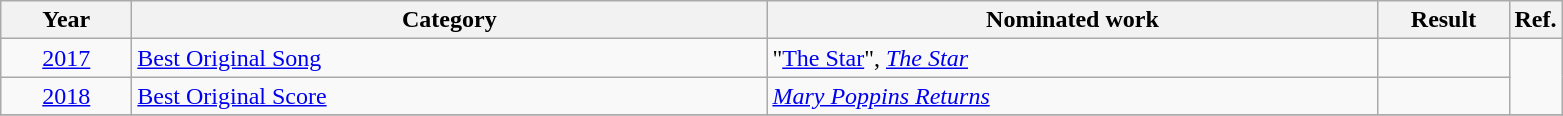<table class=wikitable>
<tr>
<th scope="col" style="width:5em;">Year</th>
<th scope="col" style="width:26em;">Category</th>
<th scope="col" style="width:25em;">Nominated work</th>
<th scope="col" style="width:5em;">Result</th>
<th>Ref.</th>
</tr>
<tr>
<td style="text-align:center;"><a href='#'>2017</a></td>
<td><a href='#'>Best Original Song</a></td>
<td>"<a href='#'>The Star</a>", <em><a href='#'>The Star</a></em></td>
<td></td>
<td rowspan=2></td>
</tr>
<tr>
<td style="text-align:center;"><a href='#'>2018</a></td>
<td><a href='#'>Best Original Score</a></td>
<td><em><a href='#'>Mary Poppins Returns</a></em></td>
<td></td>
</tr>
<tr>
</tr>
</table>
